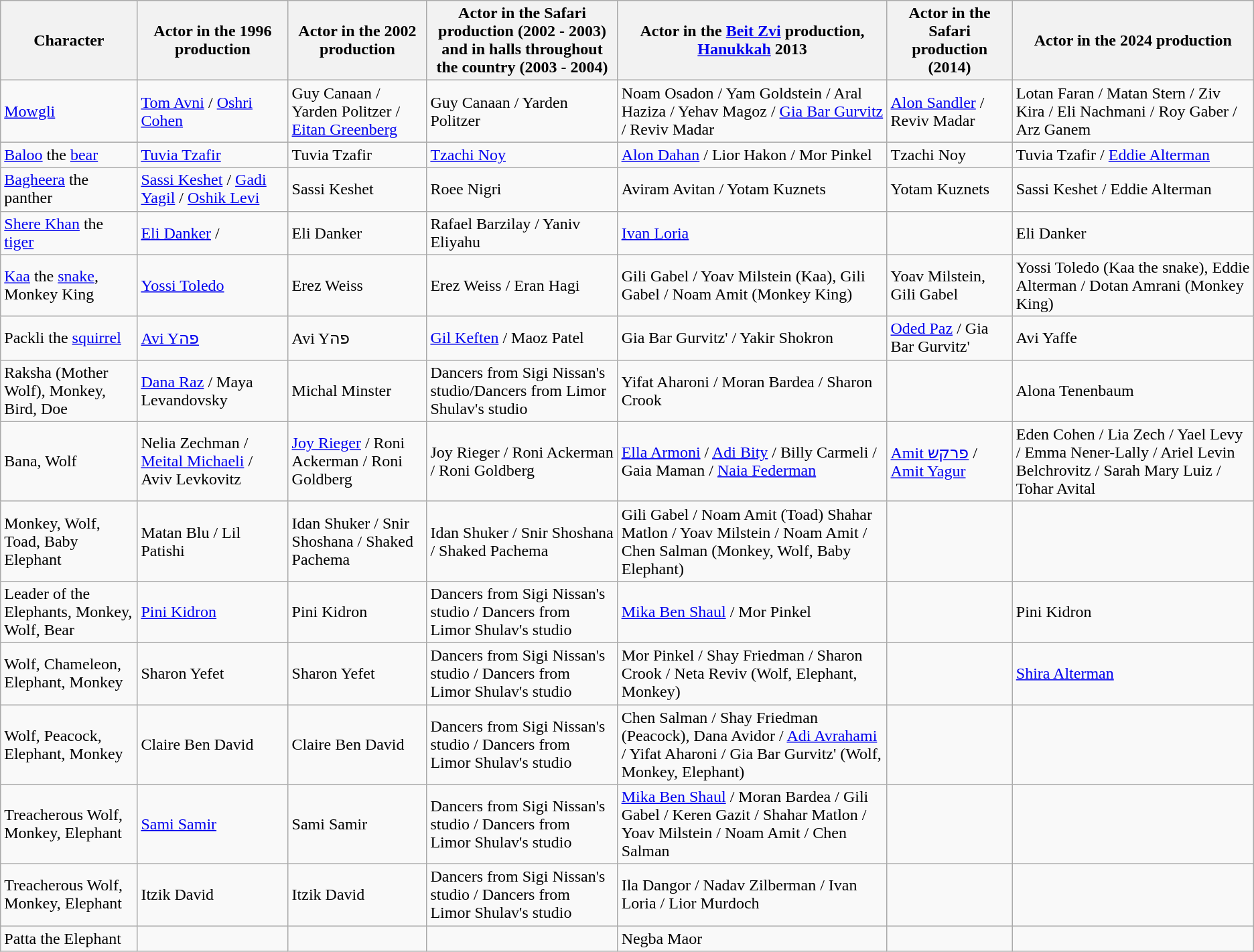<table class="wikitable">
<tr>
<th>Character</th>
<th>Actor in the 1996 production</th>
<th>Actor in the 2002 production</th>
<th>Actor in the Safari production (2002 - 2003)<br>and in halls throughout the country (2003 - 2004)</th>
<th>Actor in the <a href='#'>Beit Zvi</a> production, <a href='#'>Hanukkah</a> 2013</th>
<th>Actor in the Safari production (2014)</th>
<th>Actor in the 2024 production</th>
</tr>
<tr>
<td><a href='#'>Mowgli</a></td>
<td><a href='#'>Tom Avni</a> / <a href='#'>Oshri Cohen</a></td>
<td>Guy Canaan / Yarden Politzer / <a href='#'>Eitan Greenberg</a></td>
<td>Guy Canaan / Yarden Politzer</td>
<td>Noam Osadon / Yam Goldstein / Aral Haziza / Yehav Magoz / <a href='#'>Gia Bar Gurvitz</a> / Reviv Madar</td>
<td><a href='#'>Alon Sandler</a> / Reviv Madar</td>
<td>Lotan Faran / Matan Stern / Ziv Kira / Eli Nachmani / Roy Gaber / Arz Ganem</td>
</tr>
<tr>
<td><a href='#'>Baloo</a> the <a href='#'>bear</a></td>
<td><a href='#'>Tuvia Tzafir</a></td>
<td>Tuvia Tzafir</td>
<td><a href='#'>Tzachi Noy</a></td>
<td><a href='#'>Alon Dahan</a> / Lior Hakon / Mor Pinkel</td>
<td>Tzachi Noy</td>
<td>Tuvia Tzafir / <a href='#'>Eddie Alterman</a></td>
</tr>
<tr>
<td><a href='#'>Bagheera</a> the panther</td>
<td><a href='#'>Sassi Keshet</a> / <a href='#'>Gadi Yagil</a> / <a href='#'>Oshik Levi</a></td>
<td>Sassi Keshet</td>
<td>Roee Nigri</td>
<td>Aviram Avitan / Yotam Kuznets</td>
<td>Yotam Kuznets</td>
<td>Sassi Keshet / Eddie Alterman</td>
</tr>
<tr>
<td><a href='#'>Shere Khan</a> the <a href='#'>tiger</a></td>
<td><a href='#'>Eli Danker</a> / </td>
<td>Eli Danker</td>
<td>Rafael Barzilay / Yaniv Eliyahu</td>
<td><a href='#'>Ivan Loria</a></td>
<td></td>
<td>Eli Danker</td>
</tr>
<tr>
<td><a href='#'>Kaa</a> the <a href='#'>snake</a>, Monkey King</td>
<td><a href='#'>Yossi Toledo</a></td>
<td>Erez Weiss</td>
<td>Erez Weiss / Eran Hagi</td>
<td>Gili Gabel / Yoav Milstein (Kaa), Gili Gabel / Noam Amit (Monkey King)</td>
<td>Yoav Milstein, Gili Gabel</td>
<td>Yossi Toledo (Kaa the snake), Eddie Alterman / Dotan Amrani (Monkey King)</td>
</tr>
<tr>
<td>Packli the <a href='#'>squirrel</a></td>
<td><a href='#'>Avi Yפה</a></td>
<td>Avi Yפה</td>
<td><a href='#'>Gil Keften</a> / Maoz Patel</td>
<td>Gia Bar Gurvitz' / Yakir Shokron</td>
<td><a href='#'>Oded Paz</a> / Gia Bar Gurvitz'</td>
<td>Avi Yaffe</td>
</tr>
<tr>
<td>Raksha (Mother Wolf), Monkey, Bird, Doe</td>
<td><a href='#'>Dana Raz</a> / Maya Levandovsky</td>
<td>Michal Minster</td>
<td>Dancers from Sigi Nissan's studio/Dancers from Limor Shulav's studio</td>
<td>Yifat Aharoni / Moran Bardea / Sharon Crook</td>
<td></td>
<td>Alona Tenenbaum</td>
</tr>
<tr>
<td>Bana, Wolf</td>
<td>Nelia Zechman / <a href='#'>Meital Michaeli</a> / Aviv Levkovitz</td>
<td><a href='#'>Joy Rieger</a> / Roni Ackerman / Roni Goldberg</td>
<td>Joy Rieger / Roni Ackerman / Roni Goldberg</td>
<td><a href='#'>Ella Armoni</a> / <a href='#'>Adi Bity</a> / Billy Carmeli / Gaia Maman / <a href='#'>Naia Federman</a></td>
<td><a href='#'>Amit פרקש</a> / <a href='#'>Amit Yagur</a></td>
<td>Eden Cohen / Lia Zech / Yael Levy / Emma Nener-Lally / Ariel Levin Belchrovitz / Sarah Mary Luiz / Tohar Avital</td>
</tr>
<tr>
<td>Monkey, Wolf, Toad, Baby Elephant</td>
<td>Matan Blu / Lil Patishi</td>
<td>Idan Shuker / Snir Shoshana / Shaked Pachema</td>
<td>Idan Shuker / Snir Shoshana / Shaked Pachema</td>
<td>Gili Gabel / Noam Amit (Toad) Shahar Matlon / Yoav Milstein / Noam Amit / Chen Salman (Monkey, Wolf, Baby Elephant)</td>
<td></td>
</tr>
<tr>
<td>Leader of the Elephants, Monkey, Wolf, Bear</td>
<td><a href='#'>Pini Kidron</a></td>
<td>Pini Kidron</td>
<td>Dancers from Sigi Nissan's studio / Dancers from Limor Shulav's studio</td>
<td><a href='#'>Mika Ben Shaul</a> / Mor Pinkel</td>
<td></td>
<td>Pini Kidron</td>
</tr>
<tr>
<td>Wolf, Chameleon, Elephant, Monkey</td>
<td>Sharon Yefet</td>
<td>Sharon Yefet</td>
<td>Dancers from Sigi Nissan's studio / Dancers from Limor Shulav's studio</td>
<td>Mor Pinkel / Shay Friedman / Sharon Crook / Neta Reviv (Wolf, Elephant, Monkey)</td>
<td></td>
<td><a href='#'>Shira Alterman</a></td>
</tr>
<tr>
<td>Wolf, Peacock, Elephant, Monkey</td>
<td>Claire Ben David</td>
<td>Claire Ben David</td>
<td>Dancers from Sigi Nissan's studio / Dancers from Limor Shulav's studio</td>
<td>Chen Salman / Shay Friedman (Peacock), Dana Avidor / <a href='#'>Adi Avrahami</a> / Yifat Aharoni / Gia Bar Gurvitz' (Wolf, Monkey, Elephant)</td>
<td></td>
<td></td>
</tr>
<tr>
<td>Treacherous Wolf, Monkey, Elephant</td>
<td><a href='#'>Sami Samir</a></td>
<td>Sami Samir</td>
<td>Dancers from Sigi Nissan's studio / Dancers from Limor Shulav's studio</td>
<td><a href='#'>Mika Ben Shaul</a> / Moran Bardea / Gili Gabel / Keren Gazit / Shahar Matlon / Yoav Milstein / Noam Amit / Chen Salman</td>
<td></td>
<td></td>
</tr>
<tr>
<td>Treacherous Wolf, Monkey, Elephant</td>
<td>Itzik David</td>
<td>Itzik David</td>
<td>Dancers from Sigi Nissan's studio / Dancers from Limor Shulav's studio</td>
<td>Ila Dangor / Nadav Zilberman / Ivan Loria / Lior Murdoch</td>
<td></td>
<td></td>
</tr>
<tr>
<td>Patta the Elephant</td>
<td></td>
<td></td>
<td></td>
<td>Negba Maor</td>
<td></td>
<td></td>
</tr>
</table>
